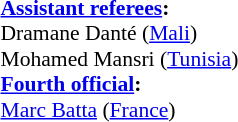<table width=100% style="font-size: 90%">
<tr>
<td><br><strong><a href='#'>Assistant referees</a>:</strong>
<br> Dramane Danté (<a href='#'>Mali</a>)
<br> Mohamed Mansri (<a href='#'>Tunisia</a>)
<br><strong><a href='#'>Fourth official</a>:</strong>
<br><a href='#'>Marc Batta</a> (<a href='#'>France</a>)</td>
</tr>
</table>
